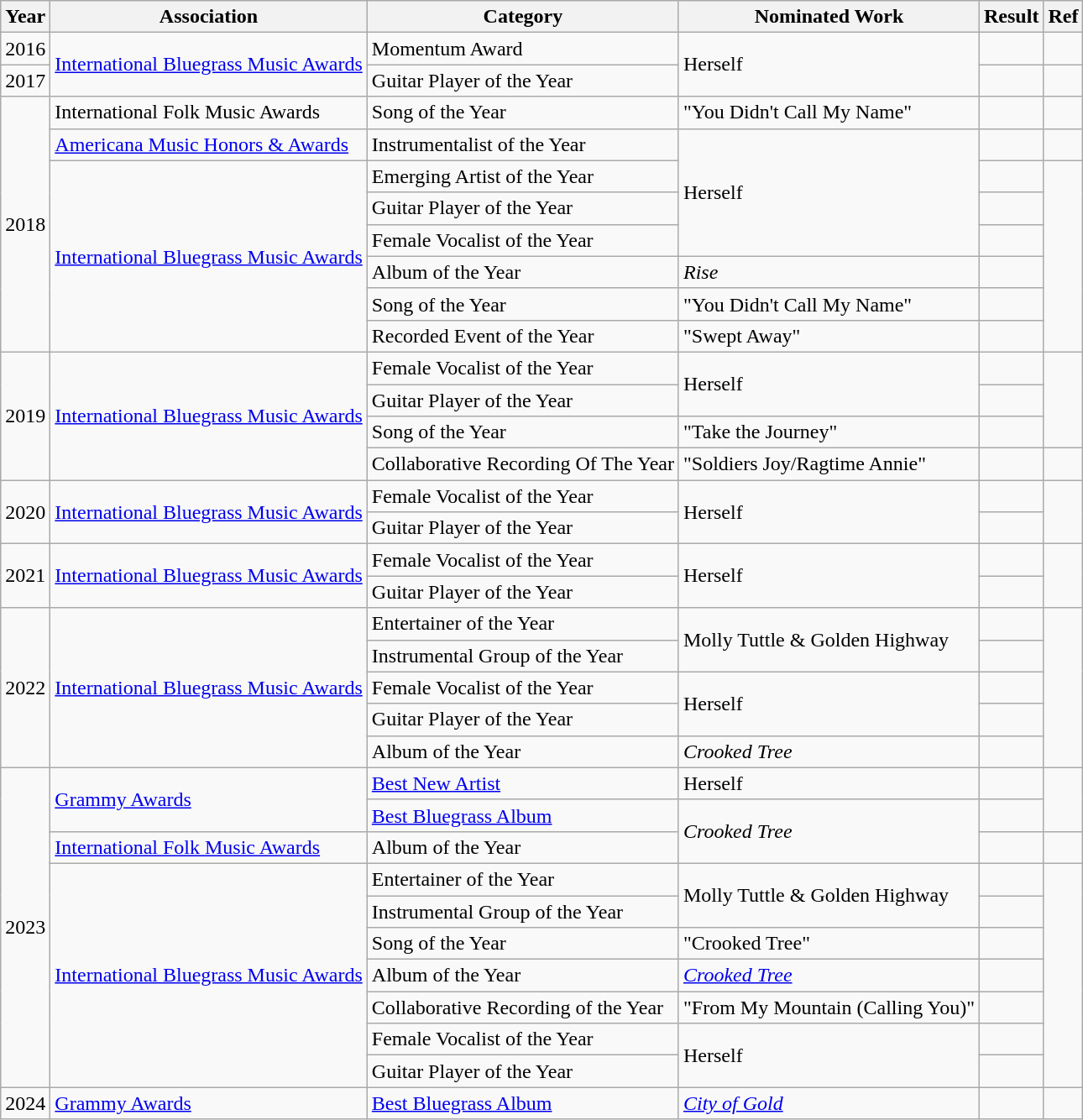<table class="wikitable">
<tr>
<th>Year</th>
<th>Association</th>
<th>Category</th>
<th>Nominated Work</th>
<th>Result</th>
<th>Ref</th>
</tr>
<tr>
<td>2016</td>
<td rowspan=2><a href='#'>International Bluegrass Music Awards</a></td>
<td>Momentum Award</td>
<td rowspan="2">Herself</td>
<td></td>
<td></td>
</tr>
<tr>
<td>2017</td>
<td>Guitar Player of the Year</td>
<td></td>
<td></td>
</tr>
<tr>
<td rowspan="8">2018</td>
<td>International Folk Music Awards</td>
<td>Song of the Year</td>
<td>"You Didn't Call My Name"</td>
<td></td>
<td></td>
</tr>
<tr>
<td><a href='#'>Americana Music Honors & Awards</a></td>
<td>Instrumentalist of the Year</td>
<td rowspan="4">Herself</td>
<td></td>
<td></td>
</tr>
<tr>
<td rowspan="6"><a href='#'>International Bluegrass Music Awards</a></td>
<td>Emerging Artist of the Year</td>
<td></td>
<td rowspan=6></td>
</tr>
<tr>
<td>Guitar Player of the Year</td>
<td></td>
</tr>
<tr>
<td>Female Vocalist of the Year</td>
<td></td>
</tr>
<tr>
<td>Album of the Year</td>
<td><em>Rise</em></td>
<td></td>
</tr>
<tr>
<td>Song of the Year</td>
<td>"You Didn't Call My Name"</td>
<td></td>
</tr>
<tr>
<td>Recorded Event of the Year</td>
<td>"Swept Away"</td>
<td></td>
</tr>
<tr>
<td rowspan="4">2019</td>
<td rowspan="4"><a href='#'>International Bluegrass Music Awards</a></td>
<td>Female Vocalist of the Year</td>
<td rowspan=2>Herself</td>
<td></td>
<td rowspan=3></td>
</tr>
<tr>
<td>Guitar Player of the Year</td>
<td></td>
</tr>
<tr>
<td>Song of the Year</td>
<td>"Take the Journey"</td>
<td></td>
</tr>
<tr>
<td>Collaborative Recording Of The Year</td>
<td>"Soldiers Joy/Ragtime Annie"</td>
<td></td>
</tr>
<tr>
<td rowspan="2">2020</td>
<td rowspan="2"><a href='#'>International Bluegrass Music Awards</a></td>
<td>Female Vocalist of the Year</td>
<td rowspan=2>Herself</td>
<td></td>
<td rowspan=2></td>
</tr>
<tr>
<td>Guitar Player of the Year</td>
<td></td>
</tr>
<tr>
<td rowspan="2">2021</td>
<td rowspan="2"><a href='#'>International Bluegrass Music Awards</a></td>
<td>Female Vocalist of the Year</td>
<td rowspan=2>Herself</td>
<td></td>
<td rowspan=2></td>
</tr>
<tr>
<td>Guitar Player of the Year</td>
<td></td>
</tr>
<tr>
<td rowspan="5">2022</td>
<td rowspan="5"><a href='#'>International Bluegrass Music Awards</a></td>
<td>Entertainer of the Year</td>
<td rowspan=2>Molly Tuttle & Golden Highway</td>
<td></td>
<td rowspan=5></td>
</tr>
<tr>
<td>Instrumental Group of the Year</td>
<td></td>
</tr>
<tr>
<td>Female Vocalist of the Year</td>
<td rowspan=2>Herself</td>
<td></td>
</tr>
<tr>
<td>Guitar Player of the Year</td>
<td></td>
</tr>
<tr>
<td>Album of the Year</td>
<td><em>Crooked Tree</em></td>
<td></td>
</tr>
<tr>
<td rowspan=10>2023</td>
<td rowspan=2><a href='#'>Grammy Awards</a></td>
<td><a href='#'>Best New Artist</a></td>
<td>Herself</td>
<td></td>
<td rowspan=2></td>
</tr>
<tr>
<td><a href='#'>Best Bluegrass Album</a></td>
<td rowspan=2><em>Crooked Tree</em></td>
<td></td>
</tr>
<tr>
<td><a href='#'>International Folk Music Awards</a></td>
<td>Album of the Year</td>
<td></td>
<td></td>
</tr>
<tr>
<td rowspan=7><a href='#'>International Bluegrass Music Awards</a></td>
<td>Entertainer of the Year</td>
<td rowspan=2>Molly Tuttle & Golden Highway</td>
<td></td>
<td rowspan=7></td>
</tr>
<tr>
<td>Instrumental Group of the Year</td>
<td></td>
</tr>
<tr>
<td>Song of the Year</td>
<td>"Crooked Tree"</td>
<td></td>
</tr>
<tr>
<td>Album of the Year</td>
<td><em><a href='#'>Crooked Tree</a></em></td>
<td></td>
</tr>
<tr>
<td>Collaborative Recording of the Year</td>
<td>"From My Mountain (Calling You)"</td>
<td></td>
</tr>
<tr>
<td>Female Vocalist of the Year</td>
<td rowspan=2>Herself</td>
<td></td>
</tr>
<tr>
<td>Guitar Player of the Year</td>
<td></td>
</tr>
<tr>
<td rowspan=1>2024</td>
<td rowspan=1><a href='#'>Grammy Awards</a></td>
<td><a href='#'>Best Bluegrass Album</a></td>
<td><em><a href='#'>City of Gold</a></em></td>
<td></td>
<td></td>
</tr>
</table>
